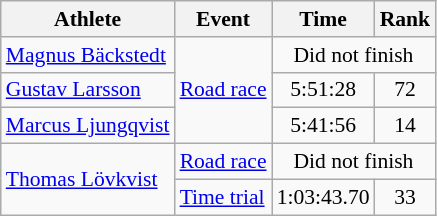<table class=wikitable style="font-size:90%">
<tr>
<th>Athlete</th>
<th>Event</th>
<th>Time</th>
<th>Rank</th>
</tr>
<tr align=center>
<td align=left><a href='#'>Magnus Bäckstedt</a></td>
<td align=left rowspan=3><a href='#'>Road race</a></td>
<td colspan=2>Did not finish</td>
</tr>
<tr align=center>
<td align=left><a href='#'>Gustav Larsson</a></td>
<td>5:51:28</td>
<td>72</td>
</tr>
<tr align=center>
<td align=left><a href='#'>Marcus Ljungqvist</a></td>
<td>5:41:56</td>
<td>14</td>
</tr>
<tr align=center>
<td align=left rowspan=2><a href='#'>Thomas Lövkvist</a></td>
<td align=left><a href='#'>Road race</a></td>
<td colspan=2>Did not finish</td>
</tr>
<tr align=center>
<td align=left><a href='#'>Time trial</a></td>
<td>1:03:43.70</td>
<td>33</td>
</tr>
</table>
